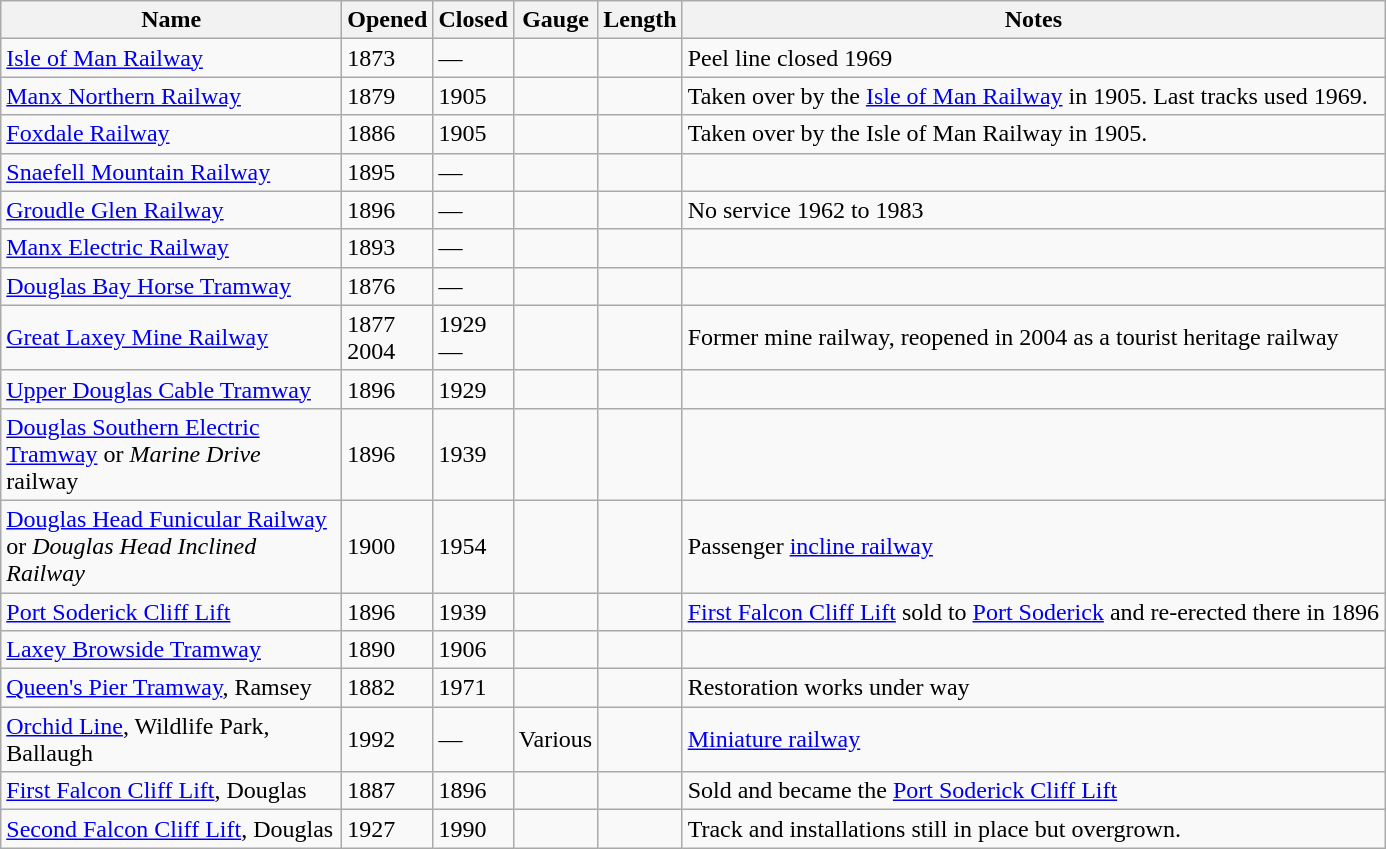<table class="wikitable sortable">
<tr>
<th width=220pt>Name</th>
<th>Opened</th>
<th>Closed</th>
<th>Gauge</th>
<th>Length</th>
<th scope="col" class="unsortable">Notes</th>
</tr>
<tr>
<td><a href='#'>Isle of Man Railway</a></td>
<td>1873</td>
<td>—</td>
<td></td>
<td></td>
<td>Peel line closed 1969</td>
</tr>
<tr>
<td><a href='#'>Manx Northern Railway</a></td>
<td>1879</td>
<td>1905</td>
<td></td>
<td></td>
<td>Taken over by the <a href='#'>Isle of Man Railway</a> in 1905. Last tracks used 1969.</td>
</tr>
<tr>
<td><a href='#'>Foxdale Railway</a></td>
<td>1886</td>
<td>1905</td>
<td></td>
<td></td>
<td>Taken over by the Isle of Man Railway in 1905.</td>
</tr>
<tr>
<td><a href='#'>Snaefell Mountain Railway</a></td>
<td>1895</td>
<td>—</td>
<td></td>
<td></td>
<td></td>
</tr>
<tr>
<td><a href='#'>Groudle Glen Railway</a></td>
<td>1896</td>
<td>—</td>
<td></td>
<td></td>
<td>No service 1962 to 1983</td>
</tr>
<tr>
<td><a href='#'>Manx Electric Railway</a></td>
<td>1893</td>
<td>—</td>
<td></td>
<td></td>
<td></td>
</tr>
<tr>
<td><a href='#'>Douglas Bay Horse Tramway</a></td>
<td>1876</td>
<td>—</td>
<td></td>
<td></td>
<td></td>
</tr>
<tr>
<td><a href='#'>Great Laxey Mine Railway</a></td>
<td data-sort-value="1877">1877 <br> 2004</td>
<td>1929 <br>—</td>
<td data-sort-value="1 ft 7 in"></td>
<td></td>
<td>Former mine railway, reopened in 2004 as a tourist heritage railway</td>
</tr>
<tr>
<td><a href='#'>Upper Douglas Cable Tramway</a></td>
<td>1896</td>
<td>1929</td>
<td></td>
<td></td>
</tr>
<tr>
<td><a href='#'>Douglas Southern Electric Tramway</a> or <em>Marine Drive</em> railway</td>
<td>1896</td>
<td>1939</td>
<td></td>
<td></td>
<td></td>
</tr>
<tr>
<td><a href='#'>Douglas Head Funicular Railway</a> or <em>Douglas Head Inclined Railway</em></td>
<td>1900</td>
<td>1954</td>
<td></td>
<td></td>
<td>Passenger <a href='#'>incline railway</a></td>
</tr>
<tr>
<td><a href='#'>Port Soderick Cliff Lift</a></td>
<td>1896</td>
<td>1939</td>
<td></td>
<td></td>
<td><a href='#'>First Falcon Cliff Lift</a> sold to <a href='#'>Port Soderick</a> and re-erected there in 1896</td>
</tr>
<tr>
<td><a href='#'>Laxey Browside Tramway</a></td>
<td>1890</td>
<td>1906</td>
<td></td>
<td></td>
<td></td>
</tr>
<tr>
<td><a href='#'>Queen's Pier Tramway</a>, Ramsey</td>
<td>1882</td>
<td>1971</td>
<td></td>
<td></td>
<td>Restoration works under way</td>
</tr>
<tr>
<td><a href='#'>Orchid Line</a>, Wildlife Park, Ballaugh</td>
<td>1992</td>
<td>—</td>
<td>Various</td>
<td></td>
<td><a href='#'>Miniature railway</a></td>
</tr>
<tr>
<td><a href='#'>First Falcon Cliff Lift</a>, Douglas</td>
<td>1887</td>
<td>1896</td>
<td></td>
<td></td>
<td>Sold and became the <a href='#'>Port Soderick Cliff Lift</a></td>
</tr>
<tr>
<td><a href='#'>Second Falcon Cliff Lift</a>, Douglas</td>
<td>1927</td>
<td>1990</td>
<td></td>
<td></td>
<td>Track and installations still in place but overgrown.</td>
</tr>
</table>
